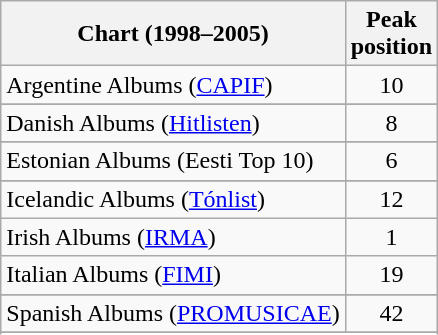<table class="wikitable sortable">
<tr>
<th>Chart (1998–2005)</th>
<th>Peak<br>position</th>
</tr>
<tr>
<td align="left">Argentine Albums (<a href='#'>CAPIF</a>)</td>
<td style="text-align:center;">10</td>
</tr>
<tr>
</tr>
<tr>
</tr>
<tr>
</tr>
<tr>
<td>Danish Albums (<a href='#'>Hitlisten</a>)</td>
<td style="text-align:center;">8</td>
</tr>
<tr>
</tr>
<tr>
<td>Estonian Albums (Eesti Top 10)</td>
<td align="center">6</td>
</tr>
<tr>
</tr>
<tr>
</tr>
<tr>
</tr>
<tr>
<td>Icelandic Albums (<a href='#'>Tónlist</a>)</td>
<td align="center">12</td>
</tr>
<tr>
<td>Irish Albums (<a href='#'>IRMA</a>)</td>
<td style="text-align:center;">1</td>
</tr>
<tr>
<td>Italian Albums (<a href='#'>FIMI</a>)</td>
<td style="text-align:center;">19</td>
</tr>
<tr>
</tr>
<tr>
</tr>
<tr>
</tr>
<tr>
<td align="left">Spanish Albums (<a href='#'>PROMUSICAE</a>)</td>
<td align="center">42</td>
</tr>
<tr>
</tr>
<tr>
</tr>
<tr>
</tr>
</table>
